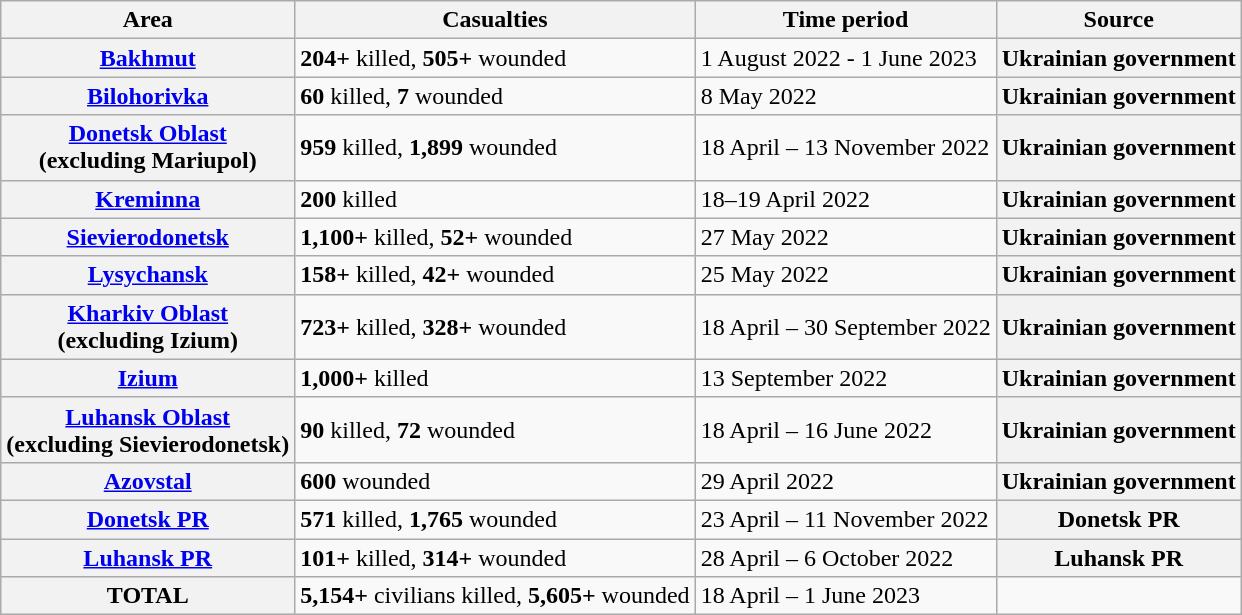<table class="wikitable plainrowheaders">
<tr>
<th scope="col">Area</th>
<th scope="col">Casualties</th>
<th scope="col">Time period</th>
<th scope="col">Source</th>
</tr>
<tr>
<th scope=“row”><strong><a href='#'>Bakhmut</a></strong></th>
<td><strong>204+</strong> killed, <strong>505+</strong> wounded</td>
<td>1 August 2022 - 1 June 2023</td>
<th scope=“row”>Ukrainian government</th>
</tr>
<tr>
<th scope="row"><strong><a href='#'>Bilohorivka</a></strong></th>
<td><strong>60</strong> killed, <strong>7</strong> wounded</td>
<td>8 May 2022</td>
<th scope="row">Ukrainian government</th>
</tr>
<tr>
<th scope="row"><strong><a href='#'>Donetsk Oblast</a></strong><br>(excluding Mariupol)</th>
<td><strong>959</strong> killed, <strong>1,899</strong> wounded</td>
<td>18 April – 13 November 2022</td>
<th scope="row">Ukrainian government</th>
</tr>
<tr>
<th scope="row"><strong><a href='#'>Kreminna</a></strong></th>
<td><strong>200</strong> killed</td>
<td>18–19 April 2022</td>
<th scope="row">Ukrainian government</th>
</tr>
<tr>
<th scope="row"><strong><a href='#'>Sievierodonetsk</a></strong></th>
<td><strong>1,100+</strong> killed, <strong>52+</strong> wounded</td>
<td>27 May 2022</td>
<th scope="row">Ukrainian government</th>
</tr>
<tr>
<th scope="row"><strong><a href='#'>Lysychansk</a></strong></th>
<td><strong>158+</strong> killed, <strong>42+</strong> wounded</td>
<td>25 May 2022</td>
<th scope="row">Ukrainian government</th>
</tr>
<tr>
<th scope="row"><strong><a href='#'>Kharkiv Oblast</a></strong><br>(excluding Izium)</th>
<td><strong>723+</strong> killed, <strong>328+</strong> wounded</td>
<td>18 April – 30 September 2022</td>
<th scope="row">Ukrainian government</th>
</tr>
<tr>
<th scope="row"><strong><a href='#'>Izium</a></strong></th>
<td><strong>1,000+</strong> killed</td>
<td>13 September 2022</td>
<th scope="row">Ukrainian government</th>
</tr>
<tr>
<th scope="row"><strong><a href='#'>Luhansk Oblast</a></strong><br>(excluding Sievierodonetsk)</th>
<td><strong>90</strong> killed, <strong>72</strong> wounded</td>
<td>18 April – 16 June 2022</td>
<th scope="row">Ukrainian government</th>
</tr>
<tr>
<th scope="row"><strong><a href='#'>Azovstal</a></strong></th>
<td><strong>600</strong> wounded</td>
<td>29 April 2022</td>
<th scope="row">Ukrainian government</th>
</tr>
<tr>
<th scope="row"><strong><a href='#'>Donetsk PR</a></strong></th>
<td><strong>571</strong> killed, <strong>1,765</strong> wounded</td>
<td>23 April – 11 November 2022</td>
<th scope="row">Donetsk PR</th>
</tr>
<tr>
<th scope="row"><strong><a href='#'>Luhansk PR</a></strong></th>
<td><strong>101+</strong> killed, <strong>314+</strong> wounded</td>
<td>28 April – 6 October 2022</td>
<th scope="row">Luhansk PR</th>
</tr>
<tr>
<th scope="row"><strong>TOTAL</strong></th>
<td><strong>5,154+</strong> civilians killed, <strong>5,605+</strong> wounded</td>
<td>18 April – 1 June 2023</td>
</tr>
</table>
